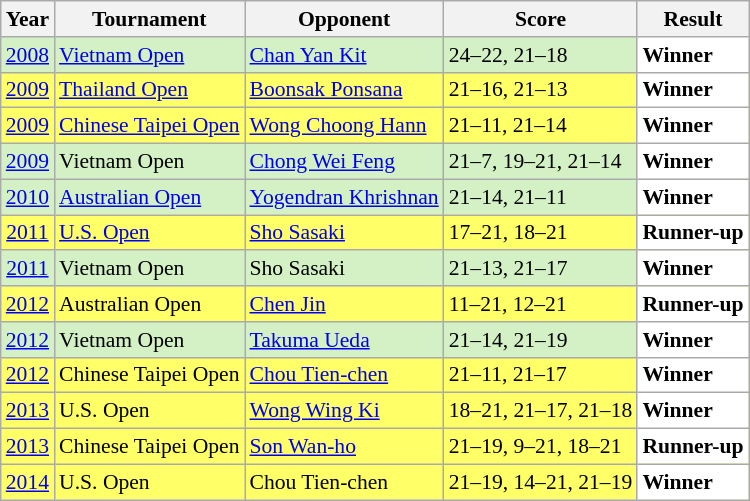<table class="sortable wikitable" style="font-size: 90%;">
<tr>
<th>Year</th>
<th>Tournament</th>
<th>Opponent</th>
<th>Score</th>
<th>Result</th>
</tr>
<tr style="background:#D4F1C5">
<td align="center"><a href='#'>2008</a></td>
<td align="left"><a href='#'>Vietnam Open</a></td>
<td align="left"> <a href='#'>Chan Yan Kit</a></td>
<td align="left">24–22, 21–18</td>
<td style="text-align:left; background:white"> <strong>Winner</strong></td>
</tr>
<tr style="background:#FFFF67">
<td align="center"><a href='#'>2009</a></td>
<td align="left"><a href='#'>Thailand Open</a></td>
<td align="left"> <a href='#'>Boonsak Ponsana</a></td>
<td align="left">21–16, 21–13</td>
<td style="text-align:left; background:white"> <strong>Winner</strong></td>
</tr>
<tr style="background:#FFFF67">
<td align="center"><a href='#'>2009</a></td>
<td align="left"><a href='#'>Chinese Taipei Open</a></td>
<td align="left"> <a href='#'>Wong Choong Hann</a></td>
<td align="left">21–11, 21–14</td>
<td style="text-align:left; background:white"> <strong>Winner</strong></td>
</tr>
<tr style="background:#D4F1C5">
<td align="center"><a href='#'>2009</a></td>
<td align="left">Vietnam Open</td>
<td align="left"> <a href='#'>Chong Wei Feng</a></td>
<td align="left">21–7, 19–21, 21–14</td>
<td style="text-align:left; background:white"> <strong>Winner</strong></td>
</tr>
<tr style="background:#D4F1C5">
<td align="center"><a href='#'>2010</a></td>
<td align="left"><a href='#'>Australian Open</a></td>
<td align="left"> <a href='#'>Yogendran Khrishnan</a></td>
<td align="left">21–14, 21–11</td>
<td style="text-align:left; background:white"> <strong>Winner</strong></td>
</tr>
<tr style="background:#FFFF67">
<td align="center"><a href='#'>2011</a></td>
<td align="left"><a href='#'>U.S. Open</a></td>
<td align="left"> <a href='#'>Sho Sasaki</a></td>
<td align="left">17–21, 18–21</td>
<td style="text-align:left; background:white"> <strong>Runner-up</strong></td>
</tr>
<tr style="background:#D4F1C5">
<td align="center"><a href='#'>2011</a></td>
<td align="left">Vietnam Open</td>
<td align="left"> Sho Sasaki</td>
<td align="left">21–13, 21–17</td>
<td style="text-align:left; background:white"> <strong>Winner</strong></td>
</tr>
<tr style="background:#FFFF67">
<td align="center"><a href='#'>2012</a></td>
<td align="left">Australian Open</td>
<td align="left"> <a href='#'>Chen Jin</a></td>
<td align="left">11–21, 12–21</td>
<td style="text-align:left; background:white"> <strong>Runner-up</strong></td>
</tr>
<tr style="background:#D4F1C5">
<td align="center"><a href='#'>2012</a></td>
<td align="left">Vietnam Open</td>
<td align="left"> <a href='#'>Takuma Ueda</a></td>
<td align="left">21–14, 21–19</td>
<td style="text-align:left; background:white"> <strong>Winner</strong></td>
</tr>
<tr style="background:#FFFF67">
<td align="center"><a href='#'>2012</a></td>
<td align="left">Chinese Taipei Open</td>
<td align="left"> <a href='#'>Chou Tien-chen</a></td>
<td align="left">21–11, 21–17</td>
<td style="text-align:left; background:white"> <strong>Winner</strong></td>
</tr>
<tr style="background:#FFFF67">
<td align="center"><a href='#'>2013</a></td>
<td align="left">U.S. Open</td>
<td align="left"> <a href='#'>Wong Wing Ki</a></td>
<td align="left">18–21, 21–17, 21–18</td>
<td style="text-align:left; background:white"> <strong>Winner</strong></td>
</tr>
<tr style="background:#FFFF67">
<td align="center"><a href='#'>2013</a></td>
<td align="left">Chinese Taipei Open</td>
<td align="left"> <a href='#'>Son Wan-ho</a></td>
<td align="left">21–19, 9–21, 18–21</td>
<td style="text-align:left; background:white"> <strong>Runner-up</strong></td>
</tr>
<tr style="background:#FFFF67">
<td align="center"><a href='#'>2014</a></td>
<td align="left">U.S. Open</td>
<td align="left"> Chou Tien-chen</td>
<td align="left">21–19, 14–21, 21–19</td>
<td style="text-align:left; background:white"> <strong>Winner</strong></td>
</tr>
</table>
